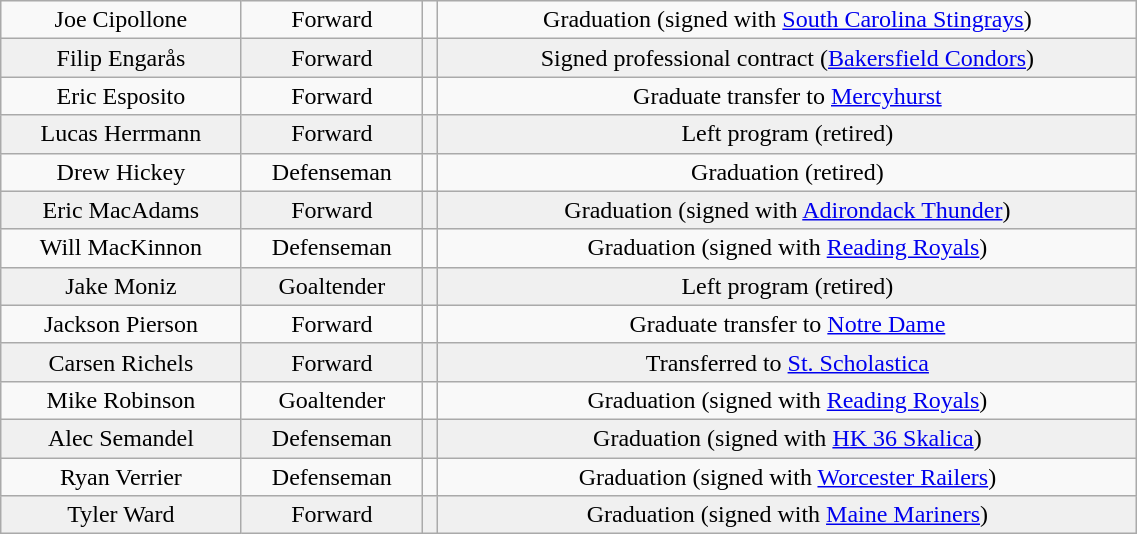<table class="wikitable" width="60%">
<tr align="center" bgcolor="">
<td>Joe Cipollone</td>
<td>Forward</td>
<td></td>
<td>Graduation (signed with <a href='#'>South Carolina Stingrays</a>)</td>
</tr>
<tr align="center" bgcolor="f0f0f0">
<td>Filip Engarås</td>
<td>Forward</td>
<td></td>
<td>Signed professional contract (<a href='#'>Bakersfield Condors</a>)</td>
</tr>
<tr align="center" bgcolor="">
<td>Eric Esposito</td>
<td>Forward</td>
<td></td>
<td>Graduate transfer to <a href='#'>Mercyhurst</a></td>
</tr>
<tr align="center" bgcolor="f0f0f0">
<td>Lucas Herrmann</td>
<td>Forward</td>
<td></td>
<td>Left program (retired)</td>
</tr>
<tr align="center" bgcolor="">
<td>Drew Hickey</td>
<td>Defenseman</td>
<td></td>
<td>Graduation (retired)</td>
</tr>
<tr align="center" bgcolor="f0f0f0">
<td>Eric MacAdams</td>
<td>Forward</td>
<td></td>
<td>Graduation (signed with <a href='#'>Adirondack Thunder</a>)</td>
</tr>
<tr align="center" bgcolor="">
<td>Will MacKinnon</td>
<td>Defenseman</td>
<td></td>
<td>Graduation (signed with <a href='#'>Reading Royals</a>)</td>
</tr>
<tr align="center" bgcolor="f0f0f0">
<td>Jake Moniz</td>
<td>Goaltender</td>
<td></td>
<td>Left program (retired)</td>
</tr>
<tr align="center" bgcolor="">
<td>Jackson Pierson</td>
<td>Forward</td>
<td></td>
<td>Graduate transfer to <a href='#'>Notre Dame</a></td>
</tr>
<tr align="center" bgcolor="f0f0f0">
<td>Carsen Richels</td>
<td>Forward</td>
<td></td>
<td>Transferred to <a href='#'>St. Scholastica</a></td>
</tr>
<tr align="center" bgcolor="">
<td>Mike Robinson</td>
<td>Goaltender</td>
<td></td>
<td>Graduation (signed with <a href='#'>Reading Royals</a>)</td>
</tr>
<tr align="center" bgcolor="f0f0f0">
<td>Alec Semandel</td>
<td>Defenseman</td>
<td></td>
<td>Graduation (signed with <a href='#'>HK 36 Skalica</a>)</td>
</tr>
<tr align="center" bgcolor="">
<td>Ryan Verrier</td>
<td>Defenseman</td>
<td></td>
<td>Graduation (signed with <a href='#'>Worcester Railers</a>)</td>
</tr>
<tr align="center" bgcolor="f0f0f0">
<td>Tyler Ward</td>
<td>Forward</td>
<td></td>
<td>Graduation (signed with <a href='#'>Maine Mariners</a>)</td>
</tr>
</table>
